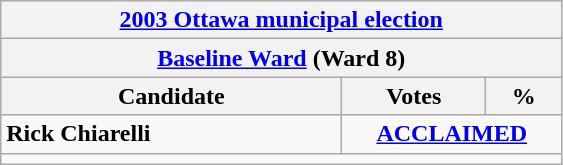<table class="wikitable collapsible" width=375>
<tr>
<th colspan=3><a href='#'>2003 Ottawa municipal election</a></th>
</tr>
<tr style="background-color:#E9E9E9">
<th colspan="3"><a href='#'>Baseline Ward</a> (Ward 8)</th>
</tr>
<tr style="background-color:#E9E9E9">
<th width=220px>Candidate</th>
<th>Votes</th>
<th>%</th>
</tr>
<tr>
<td><strong>Rick Chiarelli</strong></td>
<td colspan="2" align="center" style="border-bottom:none;"><strong><a href='#'>ACCLAIMED</a></strong></td>
</tr>
<tr>
<td colspan=3 style="border-top:1px solid darkgray;"></td>
</tr>
</table>
